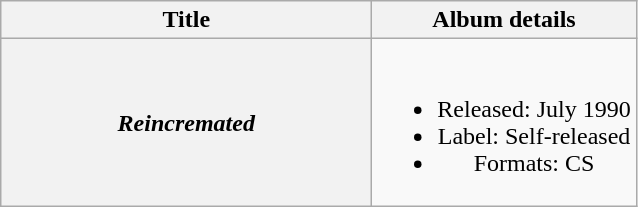<table class="wikitable plainrowheaders" style="text-align:center;">
<tr>
<th scope="col" style="width:15em;">Title</th>
<th scope="col">Album details</th>
</tr>
<tr>
<th scope="row"><em>Reincremated</em></th>
<td><br><ul><li>Released: July 1990</li><li>Label: Self-released</li><li>Formats: CS</li></ul></td>
</tr>
</table>
